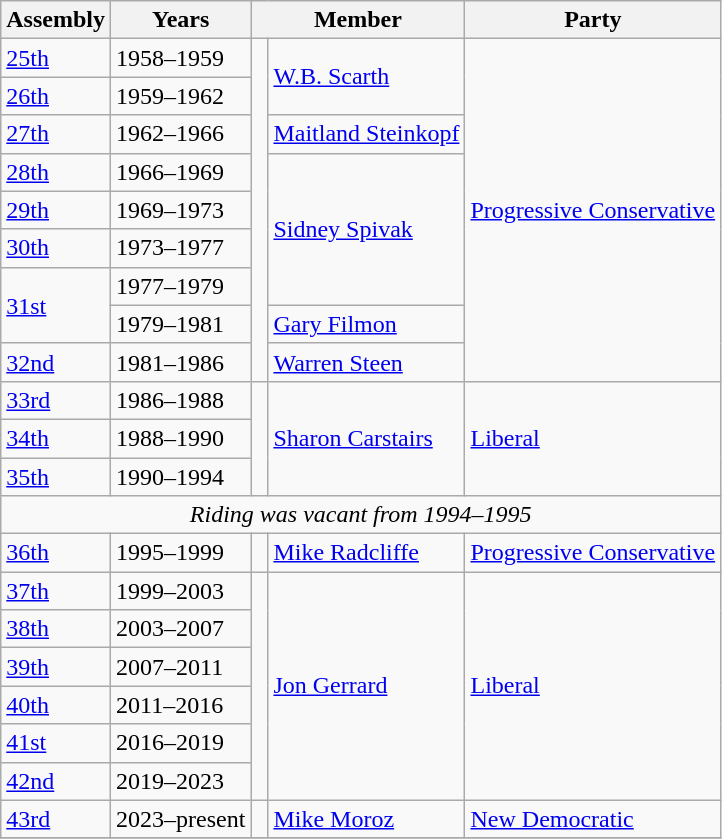<table class="wikitable">
<tr>
<th>Assembly</th>
<th>Years</th>
<th colspan="2">Member</th>
<th>Party</th>
</tr>
<tr>
<td><a href='#'>25th</a></td>
<td>1958–1959</td>
<td rowspan=9 ></td>
<td rowspan=2><a href='#'>W.B. Scarth</a></td>
<td rowspan=9><a href='#'>Progressive Conservative</a></td>
</tr>
<tr>
<td><a href='#'>26th</a></td>
<td>1959–1962</td>
</tr>
<tr>
<td><a href='#'>27th</a></td>
<td>1962–1966</td>
<td><a href='#'>Maitland Steinkopf</a></td>
</tr>
<tr>
<td><a href='#'>28th</a></td>
<td>1966–1969</td>
<td rowspan=4><a href='#'>Sidney Spivak</a></td>
</tr>
<tr>
<td><a href='#'>29th</a></td>
<td>1969–1973</td>
</tr>
<tr>
<td><a href='#'>30th</a></td>
<td>1973–1977</td>
</tr>
<tr>
<td rowspan=2><a href='#'>31st</a></td>
<td>1977–1979</td>
</tr>
<tr>
<td>1979–1981</td>
<td><a href='#'>Gary Filmon</a></td>
</tr>
<tr>
<td><a href='#'>32nd</a></td>
<td>1981–1986</td>
<td><a href='#'>Warren Steen</a></td>
</tr>
<tr>
<td><a href='#'>33rd</a></td>
<td>1986–1988</td>
<td rowspan=3 ></td>
<td rowspan=3><a href='#'>Sharon Carstairs</a></td>
<td rowspan=3><a href='#'>Liberal</a></td>
</tr>
<tr>
<td><a href='#'>34th</a></td>
<td>1988–1990</td>
</tr>
<tr>
<td><a href='#'>35th</a></td>
<td>1990–1994</td>
</tr>
<tr>
<td align="center" colspan=5><em>Riding was vacant from 1994–1995</em></td>
</tr>
<tr>
<td><a href='#'>36th</a></td>
<td>1995–1999</td>
<td></td>
<td><a href='#'>Mike Radcliffe</a></td>
<td><a href='#'>Progressive Conservative</a></td>
</tr>
<tr>
<td><a href='#'>37th</a></td>
<td>1999–2003</td>
<td rowspan=6 ></td>
<td rowspan=6><a href='#'>Jon Gerrard</a></td>
<td rowspan=6><a href='#'>Liberal</a></td>
</tr>
<tr>
<td><a href='#'>38th</a></td>
<td>2003–2007</td>
</tr>
<tr>
<td><a href='#'>39th</a></td>
<td>2007–2011</td>
</tr>
<tr>
<td><a href='#'>40th</a></td>
<td>2011–2016</td>
</tr>
<tr>
<td><a href='#'>41st</a></td>
<td>2016–2019</td>
</tr>
<tr>
<td><a href='#'>42nd</a></td>
<td>2019–2023</td>
</tr>
<tr>
<td><a href='#'>43rd</a></td>
<td>2023–present</td>
<td> </td>
<td><a href='#'>Mike Moroz</a></td>
<td><a href='#'>New Democratic</a></td>
</tr>
<tr>
</tr>
</table>
